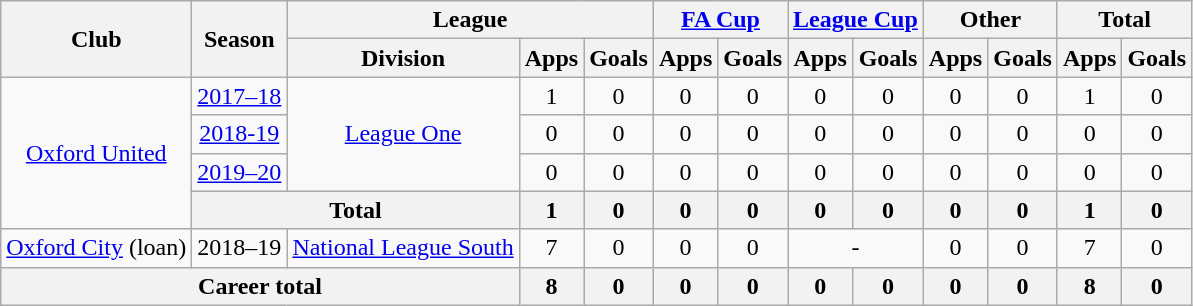<table class=wikitable style=text-align:center>
<tr>
<th rowspan=2>Club</th>
<th rowspan=2>Season</th>
<th colspan=3>League</th>
<th colspan=2><a href='#'>FA Cup</a></th>
<th colspan=2><a href='#'>League Cup</a></th>
<th colspan=2>Other</th>
<th colspan=2>Total</th>
</tr>
<tr>
<th>Division</th>
<th>Apps</th>
<th>Goals</th>
<th>Apps</th>
<th>Goals</th>
<th>Apps</th>
<th>Goals</th>
<th>Apps</th>
<th>Goals</th>
<th>Apps</th>
<th>Goals</th>
</tr>
<tr>
<td rowspan="4"><a href='#'>Oxford United</a></td>
<td><a href='#'>2017–18</a></td>
<td rowspan="3"><a href='#'>League One</a></td>
<td>1</td>
<td>0</td>
<td>0</td>
<td>0</td>
<td>0</td>
<td>0</td>
<td>0</td>
<td>0</td>
<td>1</td>
<td>0</td>
</tr>
<tr>
<td><a href='#'>2018-19</a></td>
<td>0</td>
<td>0</td>
<td>0</td>
<td>0</td>
<td>0</td>
<td>0</td>
<td>0</td>
<td>0</td>
<td>0</td>
<td>0</td>
</tr>
<tr>
<td><a href='#'>2019–20</a></td>
<td>0</td>
<td>0</td>
<td>0</td>
<td>0</td>
<td>0</td>
<td>0</td>
<td>0</td>
<td>0</td>
<td>0</td>
<td>0</td>
</tr>
<tr>
<th colspan=2>Total</th>
<th>1</th>
<th>0</th>
<th>0</th>
<th>0</th>
<th>0</th>
<th>0</th>
<th>0</th>
<th>0</th>
<th>1</th>
<th>0</th>
</tr>
<tr>
<td><a href='#'>Oxford City</a>  (loan)</td>
<td>2018–19</td>
<td><a href='#'>National League South</a></td>
<td>7</td>
<td>0</td>
<td>0</td>
<td>0</td>
<td colspan=2>-</td>
<td>0</td>
<td>0</td>
<td>7</td>
<td>0</td>
</tr>
<tr>
<th colspan=3>Career total</th>
<th>8</th>
<th>0</th>
<th>0</th>
<th>0</th>
<th>0</th>
<th>0</th>
<th>0</th>
<th>0</th>
<th>8</th>
<th>0</th>
</tr>
</table>
